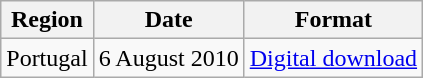<table class="wikitable">
<tr>
<th>Region</th>
<th>Date</th>
<th>Format</th>
</tr>
<tr>
<td rowspan="2">Portugal</td>
<td>6 August 2010</td>
<td><a href='#'>Digital download</a></td>
</tr>
</table>
